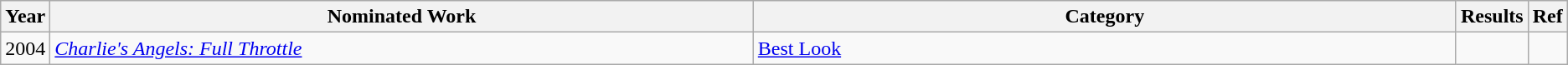<table class="wikitable">
<tr>
<th scope="col" style="width:1em;">Year</th>
<th scope="col" style="width:35em;">Nominated Work</th>
<th scope="col" style="width:35em;">Category</th>
<th scope="col" style="width:1em;">Results</th>
<th scope="col" style="width:1em;">Ref</th>
</tr>
<tr>
<td>2004</td>
<td><em><a href='#'>Charlie's Angels: Full Throttle</a></em></td>
<td><a href='#'>Best Look</a></td>
<td></td>
<td></td>
</tr>
</table>
